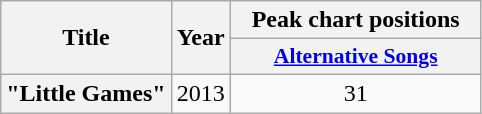<table class="wikitable plainrowheaders" style="text-align:center;">
<tr>
<th scope="col" rowspan="2">Title</th>
<th scope="col" rowspan="2">Year</th>
<th scope="col" style="width:10em;">Peak chart positions</th>
</tr>
<tr>
<th scope="col" style="width:3em;font-size:90%;"><a href='#'>Alternative Songs</a><br></th>
</tr>
<tr>
<th scope="row">"Little Games"</th>
<td>2013</td>
<td>31</td>
</tr>
</table>
